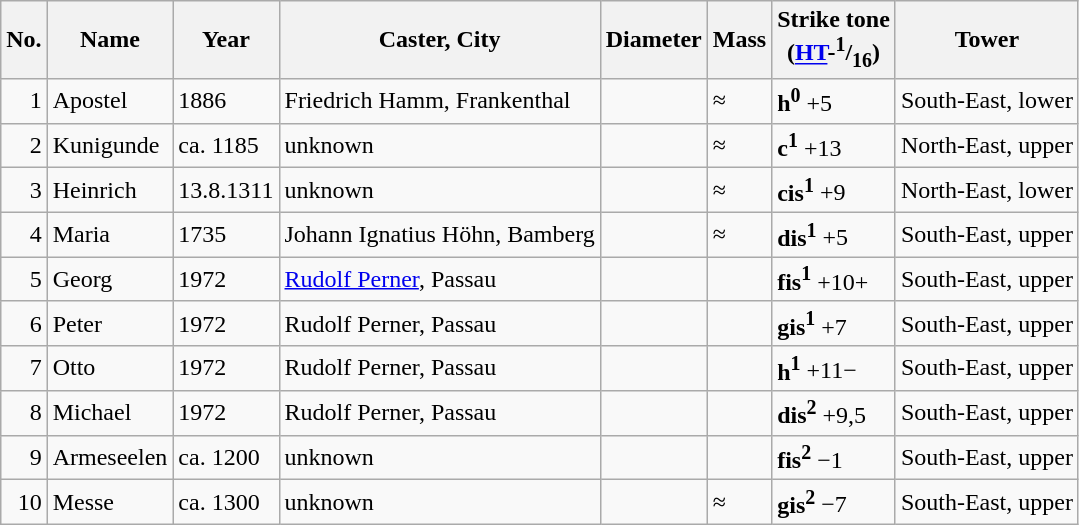<table class="wikitable">
<tr>
<th>No.</th>
<th>Name</th>
<th>Year</th>
<th>Caster, City</th>
<th>Diameter</th>
<th>Mass</th>
<th>Strike tone<br>(<a href='#'>HT</a>-<sup>1</sup>/<sub>16</sub>)</th>
<th>Tower</th>
</tr>
<tr>
<td style="text-align: right;">1</td>
<td>Apostel</td>
<td>1886</td>
<td>Friedrich Hamm, Frankenthal</td>
<td></td>
<td>≈</td>
<td><strong>h<sup>0</sup></strong> +5</td>
<td>South-East, lower</td>
</tr>
<tr>
<td style="text-align: right;">2</td>
<td>Kunigunde</td>
<td>ca. 1185</td>
<td>unknown</td>
<td></td>
<td>≈</td>
<td><strong>c<sup>1</sup></strong> +13</td>
<td>North-East, upper</td>
</tr>
<tr>
<td style="text-align: right;">3</td>
<td>Heinrich</td>
<td>13.8.1311</td>
<td>unknown</td>
<td></td>
<td>≈</td>
<td><strong>cis<sup>1</sup></strong> +9</td>
<td>North-East, lower</td>
</tr>
<tr>
<td style="text-align: right;">4</td>
<td>Maria</td>
<td>1735</td>
<td>Johann Ignatius Höhn, Bamberg</td>
<td></td>
<td>≈</td>
<td><strong>dis<sup>1</sup></strong> +5</td>
<td>South-East, upper</td>
</tr>
<tr>
<td style="text-align: right;">5</td>
<td>Georg</td>
<td>1972</td>
<td><a href='#'>Rudolf Perner</a>, Passau</td>
<td></td>
<td></td>
<td><strong>fis<sup>1</sup></strong> +10+</td>
<td>South-East, upper</td>
</tr>
<tr>
<td style="text-align: right;">6</td>
<td>Peter</td>
<td>1972</td>
<td>Rudolf Perner, Passau</td>
<td></td>
<td></td>
<td><strong>gis<sup>1</sup></strong> +7</td>
<td>South-East, upper</td>
</tr>
<tr>
<td style="text-align: right;">7</td>
<td>Otto</td>
<td>1972</td>
<td>Rudolf Perner, Passau</td>
<td></td>
<td></td>
<td><strong>h<sup>1</sup></strong> +11−</td>
<td>South-East, upper</td>
</tr>
<tr>
<td style="text-align: right;">8</td>
<td>Michael</td>
<td>1972</td>
<td>Rudolf Perner, Passau</td>
<td></td>
<td></td>
<td><strong>dis<sup>2</sup></strong> +9,5</td>
<td>South-East, upper</td>
</tr>
<tr>
<td style="text-align: right;">9</td>
<td>Armeseelen</td>
<td>ca. 1200</td>
<td>unknown</td>
<td></td>
<td></td>
<td><strong>fis<sup>2</sup></strong> −1</td>
<td>South-East, upper</td>
</tr>
<tr>
<td style="text-align: right;">10</td>
<td>Messe</td>
<td>ca. 1300</td>
<td>unknown</td>
<td></td>
<td>≈</td>
<td><strong>gis<sup>2</sup></strong> −7</td>
<td>South-East, upper</td>
</tr>
</table>
